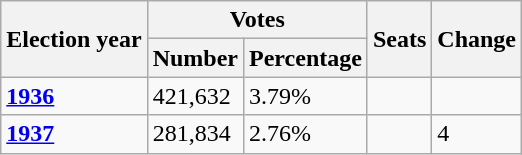<table class="wikitable sortable">
<tr>
<th rowspan="2">Election year</th>
<th colspan="2">Votes</th>
<th rowspan="2">Seats</th>
<th rowspan="2">Change</th>
</tr>
<tr>
<th>Number</th>
<th>Percentage</th>
</tr>
<tr>
<td><a href='#'><strong>1936</strong></a></td>
<td>421,632</td>
<td>3.79%</td>
<td></td>
<td></td>
</tr>
<tr>
<td><strong><a href='#'>1937</a></strong></td>
<td>281,834</td>
<td>2.76%</td>
<td></td>
<td> 4</td>
</tr>
</table>
